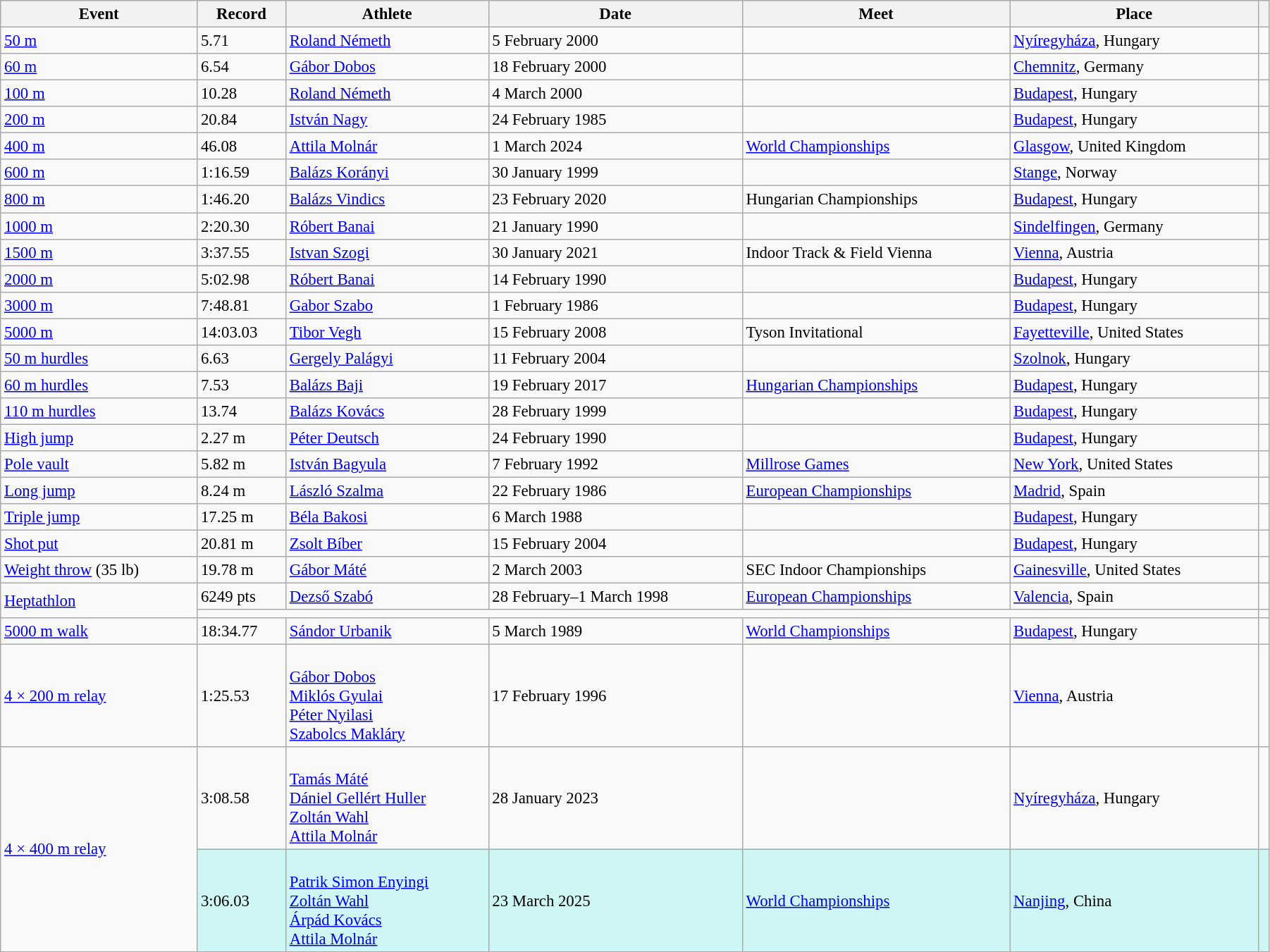<table class="wikitable" style="font-size:95%; width: 95%;">
<tr>
<th>Event</th>
<th>Record</th>
<th>Athlete</th>
<th>Date</th>
<th>Meet</th>
<th>Place</th>
<th></th>
</tr>
<tr>
<td><a href='#'>50 m</a></td>
<td>5.71</td>
<td><a href='#'>Roland Németh</a></td>
<td>5 February 2000</td>
<td></td>
<td><a href='#'>Nyíregyháza</a>, Hungary</td>
<td></td>
</tr>
<tr>
<td><a href='#'>60 m</a></td>
<td>6.54</td>
<td><a href='#'>Gábor Dobos</a></td>
<td>18 February 2000</td>
<td></td>
<td><a href='#'>Chemnitz</a>, Germany</td>
<td></td>
</tr>
<tr>
<td><a href='#'>100 m</a></td>
<td>10.28</td>
<td><a href='#'>Roland Németh</a></td>
<td>4 March 2000</td>
<td></td>
<td><a href='#'>Budapest</a>, Hungary</td>
<td></td>
</tr>
<tr>
<td><a href='#'>200 m</a></td>
<td>20.84</td>
<td><a href='#'>István Nagy</a></td>
<td>24 February 1985</td>
<td></td>
<td><a href='#'>Budapest</a>, Hungary</td>
<td></td>
</tr>
<tr>
<td><a href='#'>400 m</a></td>
<td>46.08</td>
<td><a href='#'>Attila Molnár</a></td>
<td>1 March 2024</td>
<td><a href='#'>World Championships</a></td>
<td><a href='#'>Glasgow</a>, United Kingdom</td>
<td></td>
</tr>
<tr>
<td><a href='#'>600 m</a></td>
<td>1:16.59</td>
<td><a href='#'>Balázs Korányi</a></td>
<td>30 January 1999</td>
<td></td>
<td><a href='#'>Stange</a>, Norway</td>
<td></td>
</tr>
<tr>
<td><a href='#'>800 m</a></td>
<td>1:46.20</td>
<td><a href='#'>Balázs Vindics</a></td>
<td>23 February 2020</td>
<td>Hungarian Championships</td>
<td><a href='#'>Budapest</a>, Hungary</td>
<td></td>
</tr>
<tr>
<td><a href='#'>1000 m</a></td>
<td>2:20.30</td>
<td><a href='#'>Róbert Banai</a></td>
<td>21 January 1990</td>
<td></td>
<td><a href='#'>Sindelfingen</a>, Germany</td>
<td></td>
</tr>
<tr>
<td><a href='#'>1500 m</a></td>
<td>3:37.55</td>
<td><a href='#'>Istvan Szogi</a></td>
<td>30 January 2021</td>
<td>Indoor Track & Field Vienna</td>
<td><a href='#'>Vienna</a>, Austria</td>
<td></td>
</tr>
<tr>
<td><a href='#'>2000 m</a></td>
<td>5:02.98</td>
<td><a href='#'>Róbert Banai</a></td>
<td>14 February 1990</td>
<td></td>
<td><a href='#'>Budapest</a>, Hungary</td>
<td></td>
</tr>
<tr>
<td><a href='#'>3000 m</a></td>
<td>7:48.81</td>
<td><a href='#'>Gabor Szabo</a></td>
<td>1 February 1986</td>
<td></td>
<td><a href='#'>Budapest</a>, Hungary</td>
<td></td>
</tr>
<tr>
<td><a href='#'>5000 m</a></td>
<td>14:03.03</td>
<td><a href='#'>Tibor Vegh</a></td>
<td>15 February 2008</td>
<td>Tyson Invitational</td>
<td><a href='#'>Fayetteville</a>, United States</td>
<td></td>
</tr>
<tr>
<td><a href='#'>50 m hurdles</a></td>
<td>6.63</td>
<td><a href='#'>Gergely Palágyi</a></td>
<td>11 February 2004</td>
<td></td>
<td><a href='#'>Szolnok</a>, Hungary</td>
<td></td>
</tr>
<tr>
<td><a href='#'>60 m hurdles</a></td>
<td>7.53</td>
<td><a href='#'>Balázs Baji</a></td>
<td>19 February 2017</td>
<td><a href='#'>Hungarian Championships</a></td>
<td><a href='#'>Budapest</a>, Hungary</td>
<td></td>
</tr>
<tr>
<td><a href='#'>110 m hurdles</a></td>
<td>13.74</td>
<td><a href='#'>Balázs Kovács</a></td>
<td>28 February 1999</td>
<td></td>
<td><a href='#'>Budapest</a>, Hungary</td>
<td></td>
</tr>
<tr>
<td><a href='#'>High jump</a></td>
<td>2.27 m</td>
<td><a href='#'>Péter Deutsch</a></td>
<td>24 February 1990</td>
<td></td>
<td><a href='#'>Budapest</a>, Hungary</td>
<td></td>
</tr>
<tr>
<td><a href='#'>Pole vault</a></td>
<td>5.82 m</td>
<td><a href='#'>István Bagyula</a></td>
<td>7 February 1992</td>
<td><a href='#'>Millrose Games</a></td>
<td><a href='#'>New York</a>, United States</td>
<td></td>
</tr>
<tr>
<td><a href='#'>Long jump</a></td>
<td>8.24 m</td>
<td><a href='#'>László Szalma</a></td>
<td>22 February 1986</td>
<td><a href='#'>European Championships</a></td>
<td><a href='#'>Madrid</a>, Spain</td>
<td></td>
</tr>
<tr>
<td><a href='#'>Triple jump</a></td>
<td>17.25 m </td>
<td><a href='#'>Béla Bakosi</a></td>
<td>6 March 1988</td>
<td></td>
<td><a href='#'>Budapest</a>, Hungary</td>
<td></td>
</tr>
<tr>
<td><a href='#'>Shot put</a></td>
<td>20.81 m </td>
<td><a href='#'>Zsolt Bíber</a></td>
<td>15 February 2004</td>
<td></td>
<td><a href='#'>Budapest</a>, Hungary</td>
<td></td>
</tr>
<tr>
<td><a href='#'>Weight throw</a> (35 lb)</td>
<td>19.78 m</td>
<td><a href='#'>Gábor Máté</a></td>
<td>2 March 2003</td>
<td>SEC Indoor Championships</td>
<td><a href='#'>Gainesville</a>, United States</td>
<td></td>
</tr>
<tr>
<td rowspan=2><a href='#'>Heptathlon</a></td>
<td>6249 pts</td>
<td><a href='#'>Dezső Szabó</a></td>
<td>28 February–1 March 1998</td>
<td><a href='#'>European Championships</a></td>
<td><a href='#'>Valencia</a>, Spain</td>
<td></td>
</tr>
<tr>
<td colspan=5></td>
<td></td>
</tr>
<tr>
<td><a href='#'>5000 m walk</a></td>
<td>18:34.77</td>
<td><a href='#'>Sándor Urbanik</a></td>
<td>5 March 1989</td>
<td><a href='#'>World Championships</a></td>
<td><a href='#'>Budapest</a>, Hungary</td>
<td></td>
</tr>
<tr>
<td><a href='#'>4 × 200 m relay</a></td>
<td>1:25.53</td>
<td><br><a href='#'>Gábor Dobos</a><br><a href='#'>Miklós Gyulai</a><br><a href='#'>Péter Nyilasi</a><br><a href='#'>Szabolcs Makláry</a></td>
<td>17 February 1996</td>
<td></td>
<td><a href='#'>Vienna</a>, Austria</td>
<td></td>
</tr>
<tr>
<td rowspan=2><a href='#'>4 × 400 m relay</a></td>
<td>3:08.58</td>
<td><br><a href='#'>Tamás Máté</a><br><a href='#'>Dániel Gellért Huller</a><br><a href='#'>Zoltán Wahl</a><br><a href='#'>Attila Molnár</a></td>
<td>28 January 2023</td>
<td></td>
<td><a href='#'>Nyíregyháza</a>, Hungary</td>
<td></td>
</tr>
<tr bgcolor="#CEF6F5">
<td>3:06.03</td>
<td><br><a href='#'>Patrik Simon Enyingi</a><br><a href='#'>Zoltán Wahl</a><br><a href='#'>Árpád Kovács</a><br><a href='#'>Attila Molnár</a></td>
<td>23 March 2025</td>
<td><a href='#'>World Championships</a></td>
<td><a href='#'>Nanjing</a>, China</td>
<td></td>
</tr>
</table>
